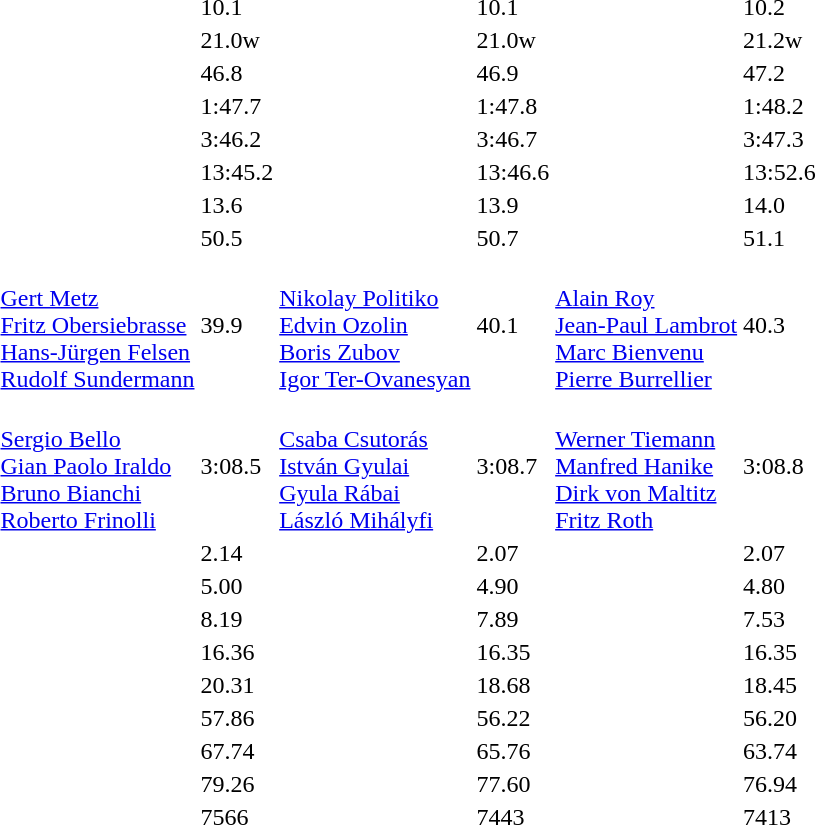<table>
<tr>
<td></td>
<td></td>
<td>10.1</td>
<td></td>
<td>10.1</td>
<td></td>
<td>10.2</td>
</tr>
<tr>
<td></td>
<td></td>
<td>21.0w</td>
<td></td>
<td>21.0w</td>
<td></td>
<td>21.2w</td>
</tr>
<tr>
<td></td>
<td></td>
<td>46.8</td>
<td></td>
<td>46.9</td>
<td></td>
<td>47.2</td>
</tr>
<tr>
<td></td>
<td></td>
<td>1:47.7</td>
<td></td>
<td>1:47.8</td>
<td></td>
<td>1:48.2</td>
</tr>
<tr>
<td></td>
<td></td>
<td>3:46.2</td>
<td></td>
<td>3:46.7</td>
<td></td>
<td>3:47.3</td>
</tr>
<tr>
<td></td>
<td></td>
<td>13:45.2</td>
<td></td>
<td>13:46.6</td>
<td></td>
<td>13:52.6</td>
</tr>
<tr>
<td></td>
<td></td>
<td>13.6</td>
<td></td>
<td>13.9</td>
<td></td>
<td>14.0</td>
</tr>
<tr>
<td></td>
<td></td>
<td>50.5</td>
<td></td>
<td>50.7</td>
<td></td>
<td>51.1</td>
</tr>
<tr>
<td></td>
<td><br><a href='#'>Gert Metz</a><br><a href='#'>Fritz Obersiebrasse</a><br><a href='#'>Hans-Jürgen Felsen</a><br><a href='#'>Rudolf Sundermann</a></td>
<td>39.9</td>
<td><br><a href='#'>Nikolay Politiko</a><br><a href='#'>Edvin Ozolin</a><br><a href='#'>Boris Zubov</a><br><a href='#'>Igor Ter-Ovanesyan</a></td>
<td>40.1</td>
<td><br><a href='#'>Alain Roy</a><br><a href='#'>Jean-Paul Lambrot</a><br><a href='#'>Marc Bienvenu</a><br><a href='#'>Pierre Burrellier</a></td>
<td>40.3</td>
</tr>
<tr>
<td></td>
<td><br><a href='#'>Sergio Bello</a><br><a href='#'>Gian Paolo Iraldo</a><br><a href='#'>Bruno Bianchi</a><br><a href='#'>Roberto Frinolli</a></td>
<td>3:08.5</td>
<td><br><a href='#'>Csaba Csutorás</a><br><a href='#'>István Gyulai</a><br><a href='#'>Gyula Rábai</a><br><a href='#'>László Mihályfi</a></td>
<td>3:08.7</td>
<td><br><a href='#'>Werner Tiemann</a><br><a href='#'>Manfred Hanike</a><br><a href='#'>Dirk von Maltitz</a><br><a href='#'>Fritz Roth</a></td>
<td>3:08.8</td>
</tr>
<tr>
<td></td>
<td></td>
<td>2.14</td>
<td></td>
<td>2.07</td>
<td><br></td>
<td>2.07</td>
</tr>
<tr>
<td></td>
<td></td>
<td>5.00</td>
<td></td>
<td>4.90</td>
<td></td>
<td>4.80</td>
</tr>
<tr>
<td></td>
<td></td>
<td>8.19</td>
<td></td>
<td>7.89</td>
<td></td>
<td>7.53</td>
</tr>
<tr>
<td></td>
<td></td>
<td>16.36</td>
<td></td>
<td>16.35</td>
<td></td>
<td>16.35</td>
</tr>
<tr>
<td></td>
<td></td>
<td>20.31</td>
<td></td>
<td>18.68</td>
<td></td>
<td>18.45</td>
</tr>
<tr>
<td></td>
<td></td>
<td>57.86</td>
<td></td>
<td>56.22</td>
<td></td>
<td>56.20</td>
</tr>
<tr>
<td></td>
<td></td>
<td>67.74</td>
<td></td>
<td>65.76</td>
<td></td>
<td>63.74</td>
</tr>
<tr>
<td></td>
<td></td>
<td>79.26</td>
<td></td>
<td>77.60</td>
<td></td>
<td>76.94</td>
</tr>
<tr>
<td></td>
<td></td>
<td>7566</td>
<td></td>
<td>7443</td>
<td></td>
<td>7413</td>
</tr>
</table>
